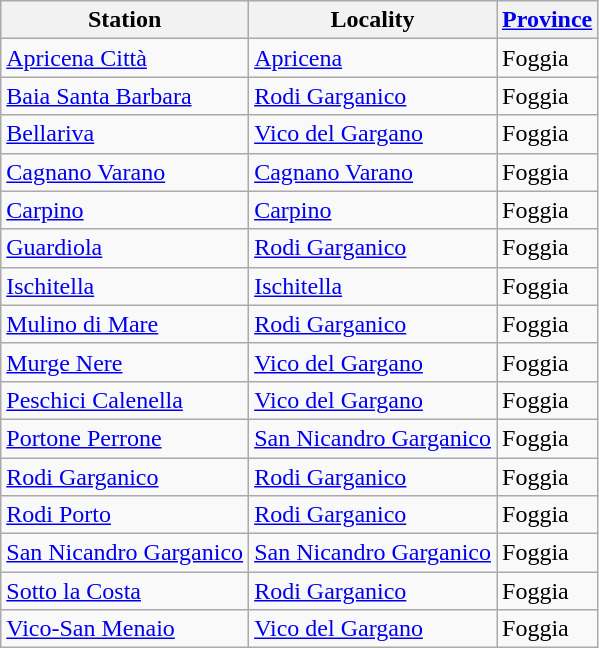<table class="wikitable sortable">
<tr>
<th>Station</th>
<th>Locality</th>
<th><a href='#'>Province</a></th>
</tr>
<tr>
<td><a href='#'>Apricena Città</a></td>
<td><a href='#'>Apricena</a></td>
<td>Foggia</td>
</tr>
<tr>
<td><a href='#'>Baia Santa Barbara</a></td>
<td><a href='#'>Rodi Garganico</a></td>
<td>Foggia</td>
</tr>
<tr>
<td><a href='#'>Bellariva</a></td>
<td><a href='#'>Vico del Gargano</a></td>
<td>Foggia</td>
</tr>
<tr>
<td><a href='#'>Cagnano Varano</a></td>
<td><a href='#'>Cagnano Varano</a></td>
<td>Foggia</td>
</tr>
<tr>
<td><a href='#'>Carpino</a></td>
<td><a href='#'>Carpino</a></td>
<td>Foggia</td>
</tr>
<tr>
<td><a href='#'>Guardiola</a></td>
<td><a href='#'>Rodi Garganico</a></td>
<td>Foggia</td>
</tr>
<tr>
<td><a href='#'>Ischitella</a></td>
<td><a href='#'>Ischitella</a></td>
<td>Foggia</td>
</tr>
<tr>
<td><a href='#'>Mulino di Mare</a></td>
<td><a href='#'>Rodi Garganico</a></td>
<td>Foggia</td>
</tr>
<tr>
<td><a href='#'>Murge Nere</a></td>
<td><a href='#'>Vico del Gargano</a></td>
<td>Foggia</td>
</tr>
<tr>
<td><a href='#'>Peschici Calenella</a></td>
<td><a href='#'>Vico del Gargano</a></td>
<td>Foggia</td>
</tr>
<tr>
<td><a href='#'>Portone Perrone</a></td>
<td><a href='#'>San Nicandro Garganico</a></td>
<td>Foggia</td>
</tr>
<tr>
<td><a href='#'>Rodi Garganico</a></td>
<td><a href='#'>Rodi Garganico</a></td>
<td>Foggia</td>
</tr>
<tr>
<td><a href='#'>Rodi Porto</a></td>
<td><a href='#'>Rodi Garganico</a></td>
<td>Foggia</td>
</tr>
<tr>
<td><a href='#'>San Nicandro Garganico</a></td>
<td><a href='#'>San Nicandro Garganico</a></td>
<td>Foggia</td>
</tr>
<tr>
<td><a href='#'>Sotto la Costa</a></td>
<td><a href='#'>Rodi Garganico</a></td>
<td>Foggia</td>
</tr>
<tr>
<td><a href='#'>Vico-San Menaio</a></td>
<td><a href='#'>Vico del Gargano</a></td>
<td>Foggia</td>
</tr>
</table>
